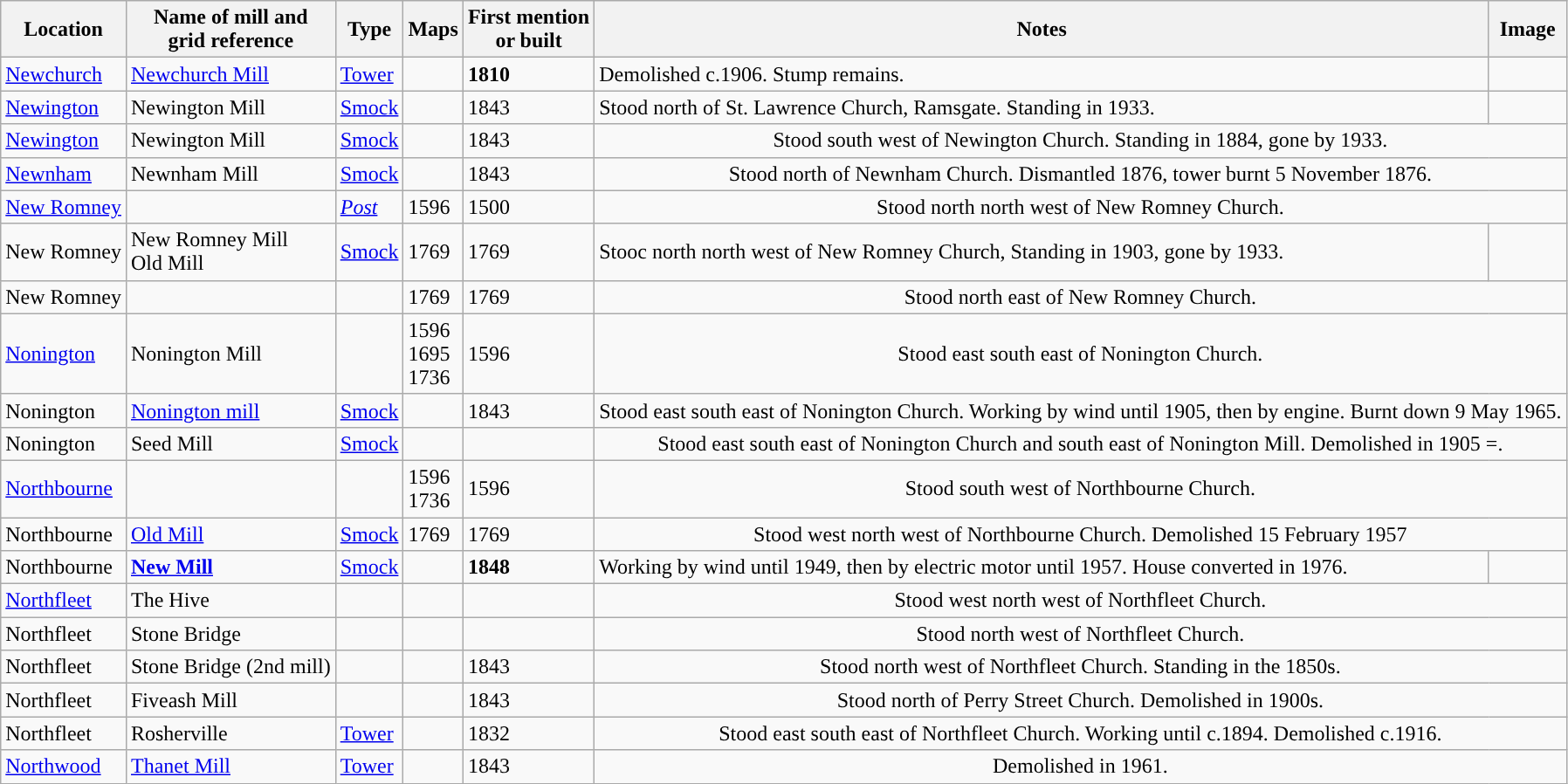<table class="wikitable">
<tr>
<th>Location</th>
<th>Name of mill and<br>grid reference</th>
<th>Type</th>
<th>Maps</th>
<th>First mention<br>or built</th>
<th>Notes</th>
<th>Image</th>
</tr>
<tr>
<td><a href='#'>Newchurch</a></td>
<td><a href='#'>Newchurch Mill</a><br></td>
<td><a href='#'>Tower</a></td>
<td></td>
<td><strong>1810</strong></td>
<td>Demolished c.1906. Stump remains.</td>
<td></td>
</tr>
<tr>
<td><a href='#'>Newington</a></td>
<td>Newington Mill</td>
<td><a href='#'>Smock</a></td>
<td></td>
<td>1843</td>
<td>Stood  north of St. Lawrence Church, Ramsgate. Standing in 1933.</td>
<td></td>
</tr>
<tr>
<td><a href='#'>Newington</a></td>
<td>Newington Mill</td>
<td><a href='#'>Smock</a></td>
<td></td>
<td>1843</td>
<td colspan="2" style="text-align:center;">Stood  south west of Newington Church. Standing in 1884, gone by 1933.</td>
</tr>
<tr>
<td><a href='#'>Newnham</a></td>
<td>Newnham Mill</td>
<td><a href='#'>Smock</a></td>
<td></td>
<td>1843</td>
<td colspan="2" style="text-align:center;">Stood  north of Newnham Church. Dismantled 1876, tower burnt 5 November 1876.</td>
</tr>
<tr>
<td><a href='#'>New Romney</a></td>
<td></td>
<td><em><a href='#'>Post</a></em></td>
<td>1596</td>
<td>1500</td>
<td colspan="2" style="text-align:center;">Stood  north north west of New Romney Church.</td>
</tr>
<tr>
<td>New Romney</td>
<td>New Romney Mill<br>Old Mill</td>
<td><a href='#'>Smock</a></td>
<td>1769</td>
<td>1769</td>
<td>Stooc  north north west of New Romney Church, Standing in 1903, gone by 1933.</td>
<td></td>
</tr>
<tr>
<td>New Romney</td>
<td></td>
<td></td>
<td>1769</td>
<td>1769</td>
<td colspan="2" style="text-align:center;">Stood  north east of New Romney Church.</td>
</tr>
<tr>
<td><a href='#'>Nonington</a></td>
<td>Nonington Mill</td>
<td></td>
<td>1596<br>1695<br>1736</td>
<td>1596</td>
<td colspan="2" style="text-align:center;">Stood  east south east of Nonington Church.</td>
</tr>
<tr>
<td>Nonington</td>
<td><a href='#'>Nonington mill</a></td>
<td><a href='#'>Smock</a></td>
<td></td>
<td>1843</td>
<td colspan="2" style="text-align:center;">Stood  east south east of Nonington Church. Working by wind until 1905, then by engine. Burnt down 9 May 1965.</td>
</tr>
<tr>
<td>Nonington</td>
<td>Seed Mill</td>
<td><a href='#'>Smock</a></td>
<td></td>
<td></td>
<td colspan="2" style="text-align:center;">Stood  east south east of Nonington Church and  south east of Nonington Mill. Demolished in 1905 =.</td>
</tr>
<tr>
<td><a href='#'>Northbourne</a></td>
<td></td>
<td></td>
<td>1596<br>1736</td>
<td>1596</td>
<td colspan="2" style="text-align:center">Stood  south west of Northbourne Church.</td>
</tr>
<tr>
<td>Northbourne</td>
<td><a href='#'>Old Mill</a></td>
<td><a href='#'>Smock</a></td>
<td>1769</td>
<td>1769</td>
<td colspan="2" style="text-align:center;">Stood  west north west of Northbourne Church. Demolished 15 February 1957</td>
</tr>
<tr>
<td>Northbourne</td>
<td><strong><a href='#'>New Mill</a></strong><br></td>
<td><a href='#'>Smock</a></td>
<td></td>
<td><strong>1848</strong></td>
<td>Working by wind until 1949, then by electric motor until 1957. House converted in 1976.</td>
<td><br></td>
</tr>
<tr>
<td><a href='#'>Northfleet</a></td>
<td>The Hive</td>
<td></td>
<td></td>
<td></td>
<td colspan="2" style="text-align:center;">Stood  west north west of Northfleet Church.</td>
</tr>
<tr>
<td>Northfleet</td>
<td>Stone Bridge</td>
<td></td>
<td></td>
<td></td>
<td colspan="2" style="text-align:center;">Stood  north west of Northfleet Church.</td>
</tr>
<tr>
<td>Northfleet</td>
<td>Stone Bridge (2nd mill)</td>
<td></td>
<td></td>
<td>1843</td>
<td colspan="2" style="text-align:center;">Stood  north west of Northfleet Church. Standing in the 1850s.</td>
</tr>
<tr>
<td>Northfleet</td>
<td>Fiveash Mill</td>
<td></td>
<td></td>
<td>1843</td>
<td colspan="2" style="text-align:center;">Stood  north of Perry Street Church. Demolished in 1900s.</td>
</tr>
<tr>
<td>Northfleet</td>
<td>Rosherville</td>
<td><a href='#'>Tower</a></td>
<td></td>
<td>1832</td>
<td colspan="2" style="text-align:center;">Stood  east south east of Northfleet Church. Working until c.1894. Demolished c.1916.</td>
</tr>
<tr>
<td><a href='#'>Northwood</a></td>
<td><a href='#'>Thanet Mill</a><br></td>
<td><a href='#'>Tower</a></td>
<td></td>
<td>1843</td>
<td colspan="2" style="text-align:center;">Demolished in 1961.</td>
</tr>
</table>
